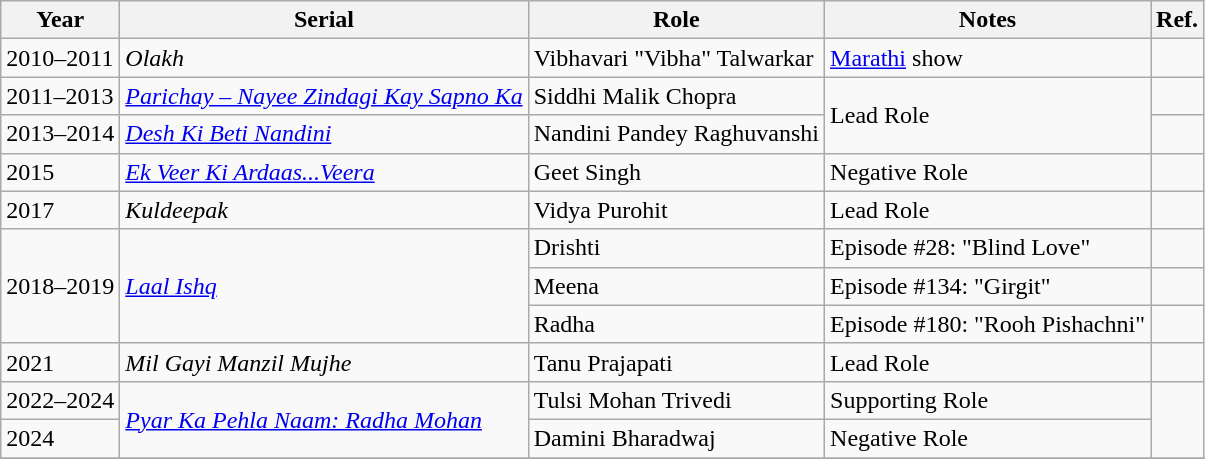<table class= "wikitable sortable">
<tr>
<th>Year</th>
<th>Serial</th>
<th>Role</th>
<th>Notes</th>
<th>Ref.</th>
</tr>
<tr>
<td>2010–2011</td>
<td><em>Olakh</em></td>
<td>Vibhavari "Vibha" Talwarkar</td>
<td><a href='#'>Marathi</a> show</td>
<td></td>
</tr>
<tr>
<td>2011–2013</td>
<td><em><a href='#'>Parichay – Nayee Zindagi Kay Sapno Ka</a></em></td>
<td>Siddhi Malik Chopra</td>
<td rowspan = "2">Lead Role</td>
<td></td>
</tr>
<tr>
<td>2013–2014</td>
<td><em><a href='#'>Desh Ki Beti Nandini</a></em></td>
<td>Nandini Pandey Raghuvanshi</td>
<td></td>
</tr>
<tr>
<td>2015</td>
<td><em><a href='#'>Ek Veer Ki Ardaas...Veera</a></em></td>
<td>Geet Singh</td>
<td>Negative Role</td>
<td></td>
</tr>
<tr>
<td>2017</td>
<td><em>Kuldeepak</em></td>
<td>Vidya Purohit</td>
<td>Lead Role</td>
<td></td>
</tr>
<tr>
<td rowspan = "3">2018–2019</td>
<td rowspan = "3"><em><a href='#'>Laal Ishq</a></em></td>
<td>Drishti</td>
<td>Episode #28: "Blind Love"</td>
<td></td>
</tr>
<tr>
<td>Meena</td>
<td>Episode #134: "Girgit"</td>
<td></td>
</tr>
<tr>
<td>Radha</td>
<td>Episode #180: "Rooh Pishachni"</td>
<td></td>
</tr>
<tr>
<td>2021</td>
<td><em>Mil Gayi Manzil Mujhe</em></td>
<td>Tanu Prajapati</td>
<td>Lead Role</td>
<td></td>
</tr>
<tr>
<td>2022–2024</td>
<td rowspan = "2"><em><a href='#'>Pyar Ka Pehla Naam: Radha Mohan</a></em></td>
<td>Tulsi Mohan Trivedi</td>
<td>Supporting Role</td>
<td rowspan = "2"></td>
</tr>
<tr>
<td>2024</td>
<td>Damini Bharadwaj</td>
<td>Negative Role</td>
</tr>
<tr>
</tr>
</table>
